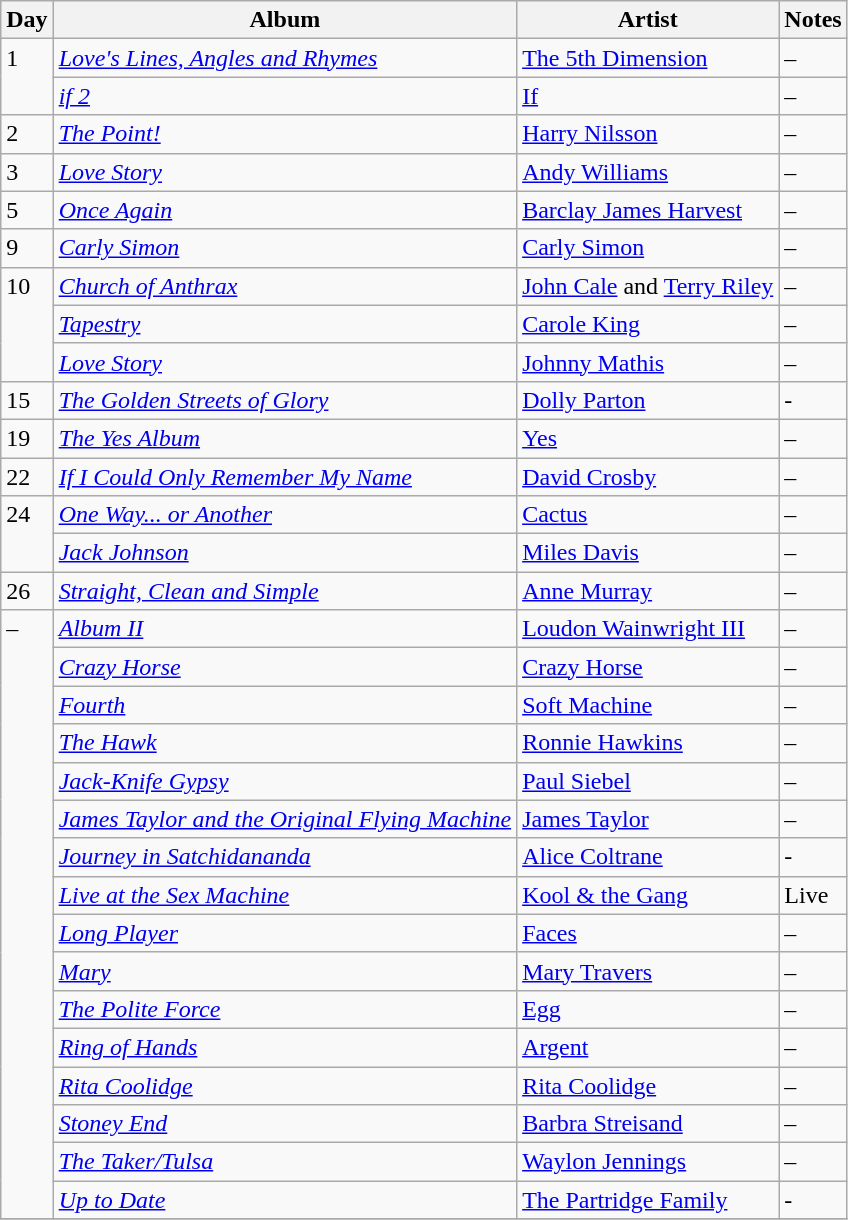<table class="wikitable">
<tr>
<th>Day</th>
<th>Album</th>
<th>Artist</th>
<th>Notes</th>
</tr>
<tr>
<td rowspan="2" valign="top">1</td>
<td><em><a href='#'>Love's Lines, Angles and Rhymes</a></em></td>
<td><a href='#'>The 5th Dimension</a></td>
<td>–</td>
</tr>
<tr>
<td><em><a href='#'>if 2</a></em></td>
<td><a href='#'>If</a></td>
<td>–</td>
</tr>
<tr>
<td rowspan="1" valign="top">2</td>
<td><em><a href='#'>The Point!</a></em></td>
<td><a href='#'>Harry Nilsson</a></td>
<td>–</td>
</tr>
<tr>
<td rowspan="1" valign="top">3</td>
<td><em><a href='#'>Love Story</a></em></td>
<td><a href='#'>Andy Williams</a></td>
<td>–</td>
</tr>
<tr>
<td rowspan="1" valign="top">5</td>
<td><em><a href='#'>Once Again</a></em></td>
<td><a href='#'>Barclay James Harvest</a></td>
<td>–</td>
</tr>
<tr>
<td rowspan="1" valign="top">9</td>
<td><em><a href='#'>Carly Simon</a></em></td>
<td><a href='#'>Carly Simon</a></td>
<td>–</td>
</tr>
<tr>
<td rowspan="3" valign="top">10</td>
<td><em><a href='#'>Church of Anthrax</a></em></td>
<td><a href='#'>John Cale</a> and <a href='#'>Terry Riley</a></td>
<td>–</td>
</tr>
<tr>
<td><em><a href='#'>Tapestry</a></em></td>
<td><a href='#'>Carole King</a></td>
<td>–</td>
</tr>
<tr>
<td><em><a href='#'>Love Story</a></em></td>
<td><a href='#'>Johnny Mathis</a></td>
<td>–</td>
</tr>
<tr>
<td rowspan="1" valign="top">15</td>
<td><em><a href='#'>The Golden Streets of Glory</a></em></td>
<td><a href='#'>Dolly Parton</a></td>
<td>-</td>
</tr>
<tr>
<td rowspan="1" valign="top">19</td>
<td><em><a href='#'>The Yes Album</a></em></td>
<td><a href='#'>Yes</a></td>
<td>–</td>
</tr>
<tr>
<td rowspan="1" valign="top">22</td>
<td><em><a href='#'>If I Could Only Remember My Name</a></em></td>
<td><a href='#'>David Crosby</a></td>
<td>–</td>
</tr>
<tr>
<td rowspan="2" valign="top">24</td>
<td><em><a href='#'>One Way... or Another</a></em></td>
<td><a href='#'>Cactus</a></td>
<td>–</td>
</tr>
<tr>
<td><em><a href='#'>Jack Johnson</a></em></td>
<td><a href='#'>Miles Davis</a></td>
<td>–</td>
</tr>
<tr>
<td rowspan="1" valign="top">26</td>
<td><em><a href='#'>Straight, Clean and Simple</a></em></td>
<td><a href='#'>Anne Murray</a></td>
<td>–</td>
</tr>
<tr>
<td rowspan="16" valign="top">–</td>
<td><em><a href='#'>Album II</a></em></td>
<td><a href='#'>Loudon Wainwright III</a></td>
<td>–</td>
</tr>
<tr>
<td><em><a href='#'>Crazy Horse</a></em></td>
<td><a href='#'>Crazy Horse</a></td>
<td>–</td>
</tr>
<tr>
<td><em><a href='#'>Fourth</a></em></td>
<td><a href='#'>Soft Machine</a></td>
<td>–</td>
</tr>
<tr>
<td><em><a href='#'>The Hawk</a></em></td>
<td><a href='#'>Ronnie Hawkins</a></td>
<td>–</td>
</tr>
<tr>
<td><em><a href='#'>Jack-Knife Gypsy</a></em></td>
<td><a href='#'>Paul Siebel</a></td>
<td>–</td>
</tr>
<tr>
<td><em><a href='#'>James Taylor and the Original Flying Machine</a></em></td>
<td><a href='#'>James Taylor</a></td>
<td>–</td>
</tr>
<tr>
<td><em><a href='#'>Journey in Satchidananda</a></em></td>
<td><a href='#'>Alice Coltrane</a></td>
<td>-</td>
</tr>
<tr>
<td><em><a href='#'>Live at the Sex Machine</a></em></td>
<td><a href='#'>Kool & the Gang</a></td>
<td>Live</td>
</tr>
<tr>
<td><em><a href='#'>Long Player</a></em></td>
<td><a href='#'>Faces</a></td>
<td>–</td>
</tr>
<tr>
<td><em><a href='#'>Mary</a></em></td>
<td><a href='#'>Mary Travers</a></td>
<td>–</td>
</tr>
<tr>
<td><em><a href='#'>The Polite Force</a></em></td>
<td><a href='#'>Egg</a></td>
<td>–</td>
</tr>
<tr>
<td><em><a href='#'>Ring of Hands</a></em></td>
<td><a href='#'>Argent</a></td>
<td>–</td>
</tr>
<tr>
<td><em><a href='#'>Rita Coolidge</a></em></td>
<td><a href='#'>Rita Coolidge</a></td>
<td>–</td>
</tr>
<tr>
<td><em><a href='#'>Stoney End</a></em></td>
<td><a href='#'>Barbra Streisand</a></td>
<td>–</td>
</tr>
<tr>
<td><em><a href='#'>The Taker/Tulsa</a></em></td>
<td><a href='#'>Waylon Jennings</a></td>
<td>–</td>
</tr>
<tr>
<td><em><a href='#'>Up to Date</a></em></td>
<td><a href='#'>The Partridge Family</a></td>
<td>-</td>
</tr>
<tr>
</tr>
</table>
